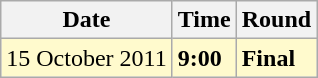<table class="wikitable">
<tr>
<th>Date</th>
<th>Time</th>
<th>Round</th>
</tr>
<tr style=background:lemonchiffon>
<td>15 October 2011</td>
<td><strong>9:00</strong></td>
<td><strong>Final</strong></td>
</tr>
</table>
